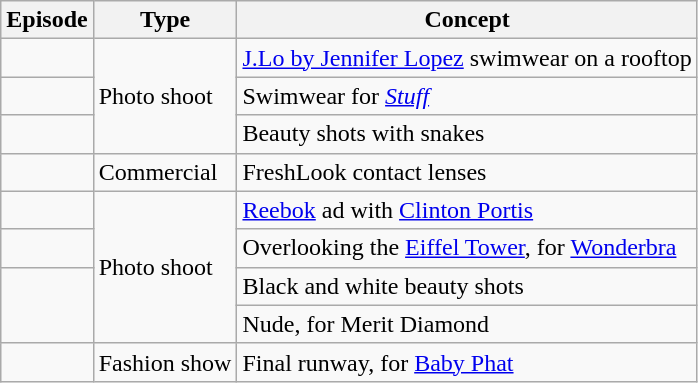<table class="wikitable plainrowheaders">
<tr>
<th>Episode</th>
<th>Type</th>
<th>Concept</th>
</tr>
<tr>
<td></td>
<td rowspan="3">Photo shoot</td>
<td><a href='#'>J.Lo by Jennifer Lopez</a> swimwear on a rooftop</td>
</tr>
<tr>
<td></td>
<td>Swimwear for <em><a href='#'>Stuff</a></em></td>
</tr>
<tr>
<td></td>
<td>Beauty shots with snakes</td>
</tr>
<tr>
<td></td>
<td>Commercial</td>
<td>FreshLook contact lenses</td>
</tr>
<tr>
<td></td>
<td rowspan="4">Photo shoot</td>
<td><a href='#'>Reebok</a> ad with <a href='#'>Clinton Portis</a></td>
</tr>
<tr>
<td></td>
<td>Overlooking the <a href='#'>Eiffel Tower</a>, for <a href='#'>Wonderbra</a></td>
</tr>
<tr>
<td rowspan="2"></td>
<td>Black and white beauty shots</td>
</tr>
<tr>
<td>Nude, for Merit Diamond</td>
</tr>
<tr>
<td></td>
<td>Fashion show</td>
<td>Final runway, for <a href='#'>Baby Phat</a></td>
</tr>
</table>
